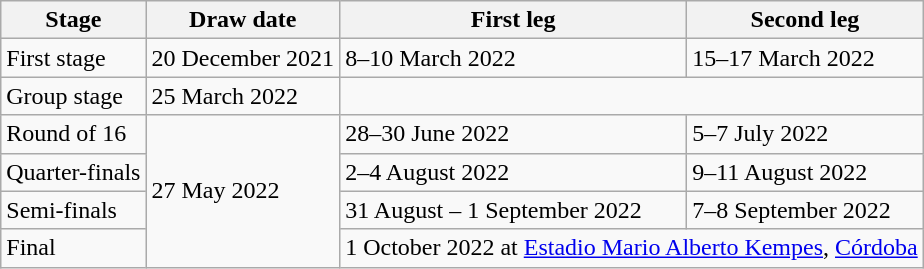<table class="wikitable">
<tr>
<th>Stage</th>
<th>Draw date</th>
<th>First leg</th>
<th>Second leg</th>
</tr>
<tr>
<td>First stage</td>
<td>20 December 2021</td>
<td>8–10 March 2022</td>
<td>15–17 March 2022</td>
</tr>
<tr>
<td>Group stage</td>
<td>25 March 2022</td>
<td colspan=2></td>
</tr>
<tr>
<td>Round of 16</td>
<td rowspan=4>27 May 2022</td>
<td>28–30 June 2022</td>
<td>5–7 July 2022</td>
</tr>
<tr>
<td>Quarter-finals</td>
<td>2–4 August 2022</td>
<td>9–11 August 2022</td>
</tr>
<tr>
<td>Semi-finals</td>
<td>31 August – 1 September 2022</td>
<td>7–8 September 2022</td>
</tr>
<tr>
<td>Final</td>
<td colspan=2>1 October 2022 at <a href='#'>Estadio Mario Alberto Kempes</a>, <a href='#'>Córdoba</a></td>
</tr>
</table>
